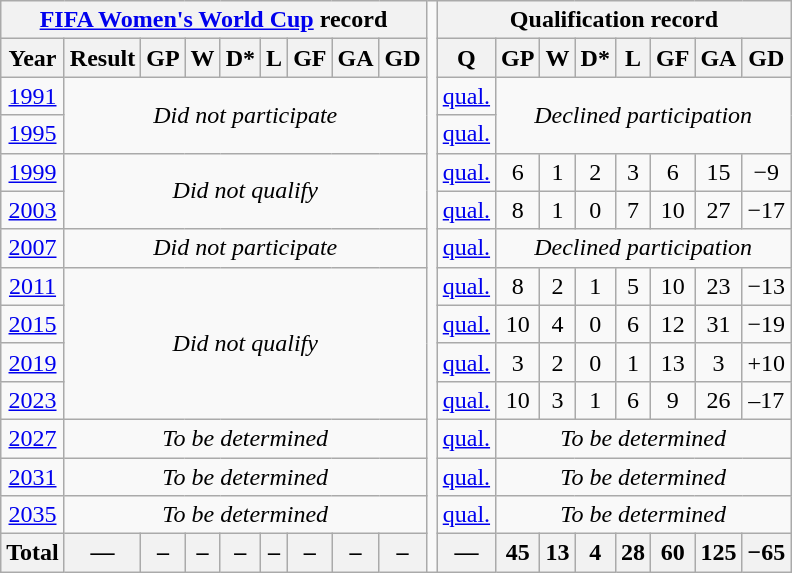<table class="wikitable" style="text-align: center;">
<tr>
<th colspan="9"><a href='#'>FIFA Women's World Cup</a> record</th>
<td rowspan=15></td>
<th colspan=8>Qualification record</th>
</tr>
<tr>
<th>Year</th>
<th>Result</th>
<th>GP</th>
<th>W</th>
<th>D*</th>
<th>L</th>
<th>GF</th>
<th>GA</th>
<th>GD</th>
<th>Q</th>
<th>GP</th>
<th>W</th>
<th>D*</th>
<th>L</th>
<th>GF</th>
<th>GA</th>
<th>GD</th>
</tr>
<tr>
<td> <a href='#'>1991</a></td>
<td colspan=8 rowspan=2><em>Did not participate</em></td>
<td><a href='#'>qual.</a></td>
<td colspan=7 rowspan=2><em>Declined participation</em></td>
</tr>
<tr>
<td> <a href='#'>1995</a></td>
<td><a href='#'>qual.</a></td>
</tr>
<tr>
<td> <a href='#'>1999</a></td>
<td colspan=8 rowspan=2><em>Did not qualify</em></td>
<td><a href='#'>qual.</a></td>
<td>6</td>
<td>1</td>
<td>2</td>
<td>3</td>
<td>6</td>
<td>15</td>
<td>−9</td>
</tr>
<tr>
<td> <a href='#'>2003</a></td>
<td><a href='#'>qual.</a></td>
<td>8</td>
<td>1</td>
<td>0</td>
<td>7</td>
<td>10</td>
<td>27</td>
<td>−17</td>
</tr>
<tr>
<td> <a href='#'>2007</a></td>
<td colspan=8><em>Did not participate</em></td>
<td><a href='#'>qual.</a></td>
<td colspan=7><em>Declined participation</em></td>
</tr>
<tr>
<td> <a href='#'>2011</a></td>
<td colspan=8 rowspan=4><em>Did not qualify</em></td>
<td><a href='#'>qual.</a></td>
<td>8</td>
<td>2</td>
<td>1</td>
<td>5</td>
<td>10</td>
<td>23</td>
<td>−13</td>
</tr>
<tr>
<td> <a href='#'>2015</a></td>
<td><a href='#'>qual.</a></td>
<td>10</td>
<td>4</td>
<td>0</td>
<td>6</td>
<td>12</td>
<td>31</td>
<td>−19</td>
</tr>
<tr>
<td> <a href='#'>2019</a></td>
<td><a href='#'>qual.</a></td>
<td>3</td>
<td>2</td>
<td>0</td>
<td>1</td>
<td>13</td>
<td>3</td>
<td>+10</td>
</tr>
<tr>
<td> <a href='#'>2023</a></td>
<td><a href='#'>qual.</a></td>
<td>10</td>
<td>3</td>
<td>1</td>
<td>6</td>
<td>9</td>
<td>26</td>
<td>–17</td>
</tr>
<tr>
<td> <a href='#'>2027</a></td>
<td colspan=8><em>To be determined</em></td>
<td><a href='#'>qual.</a></td>
<td colspan=7><em>To be determined</em></td>
</tr>
<tr>
<td> <a href='#'>2031</a></td>
<td colspan=8><em>To be determined</em></td>
<td><a href='#'>qual.</a></td>
<td colspan=7><em>To be determined</em></td>
</tr>
<tr>
<td> <a href='#'>2035</a></td>
<td colspan=8><em>To be determined</em></td>
<td><a href='#'>qual.</a></td>
<td colspan=7><em>To be determined</em></td>
</tr>
<tr>
<th>Total</th>
<th>—</th>
<th>–</th>
<th>–</th>
<th>–</th>
<th>–</th>
<th>–</th>
<th>–</th>
<th>–</th>
<th>—</th>
<th>45</th>
<th>13</th>
<th>4</th>
<th>28</th>
<th>60</th>
<th>125</th>
<th>−65</th>
</tr>
</table>
